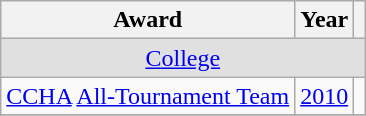<table class="wikitable">
<tr>
<th>Award</th>
<th>Year</th>
<th></th>
</tr>
<tr ALIGN="center" bgcolor="#e0e0e0">
<td colspan="3"><a href='#'>College</a></td>
</tr>
<tr>
<td><a href='#'>CCHA</a> <a href='#'>All-Tournament Team</a></td>
<td><a href='#'>2010</a></td>
<td></td>
</tr>
<tr>
</tr>
</table>
